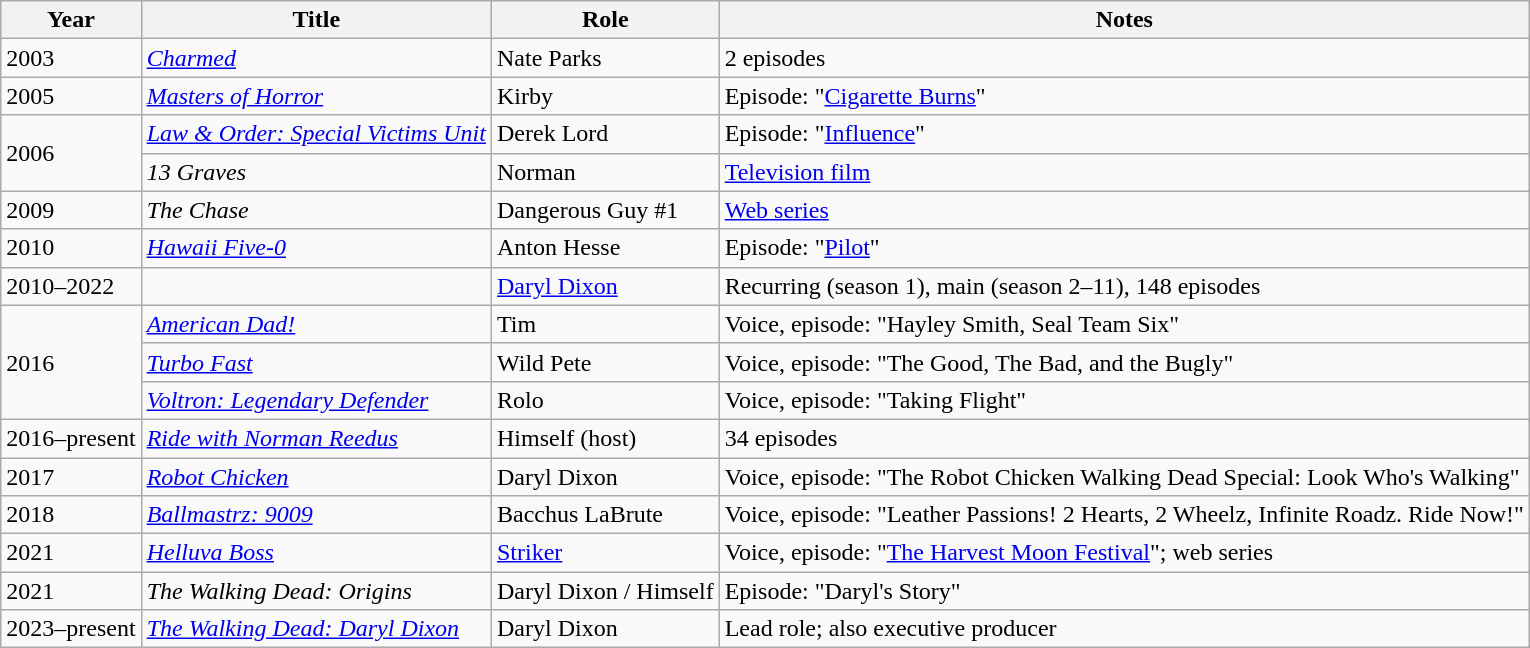<table class="wikitable sortable">
<tr>
<th>Year</th>
<th>Title</th>
<th>Role</th>
<th class="unsortable">Notes</th>
</tr>
<tr>
<td>2003</td>
<td><em><a href='#'>Charmed</a></em></td>
<td>Nate Parks</td>
<td>2 episodes</td>
</tr>
<tr>
<td>2005</td>
<td><em><a href='#'>Masters of Horror</a></em></td>
<td>Kirby</td>
<td>Episode: "<a href='#'>Cigarette Burns</a>"</td>
</tr>
<tr>
<td rowspan="2">2006</td>
<td><em><a href='#'>Law & Order: Special Victims Unit</a></em></td>
<td>Derek Lord</td>
<td>Episode: "<a href='#'>Influence</a>"</td>
</tr>
<tr>
<td><em>13 Graves</em></td>
<td>Norman</td>
<td><a href='#'>Television film</a></td>
</tr>
<tr>
<td>2009</td>
<td><em>The Chase</em></td>
<td>Dangerous Guy #1</td>
<td><a href='#'>Web series</a></td>
</tr>
<tr>
<td>2010</td>
<td><em><a href='#'>Hawaii Five-0</a></em></td>
<td>Anton Hesse</td>
<td>Episode: "<a href='#'>Pilot</a>"</td>
</tr>
<tr>
<td>2010–2022</td>
<td><em></em></td>
<td><a href='#'>Daryl Dixon</a></td>
<td>Recurring (season 1), main (season 2–11), 148 episodes</td>
</tr>
<tr>
<td rowspan="3">2016</td>
<td><em><a href='#'>American Dad!</a></em></td>
<td>Tim</td>
<td>Voice, episode: "Hayley Smith, Seal Team Six"</td>
</tr>
<tr>
<td><em><a href='#'>Turbo Fast</a></em></td>
<td>Wild Pete</td>
<td>Voice, episode: "The Good, The Bad, and the Bugly"</td>
</tr>
<tr>
<td><em><a href='#'>Voltron: Legendary Defender</a></em></td>
<td>Rolo</td>
<td>Voice, episode: "Taking Flight"</td>
</tr>
<tr>
<td>2016–present</td>
<td><em><a href='#'>Ride with Norman Reedus</a></em></td>
<td>Himself (host)</td>
<td>34 episodes</td>
</tr>
<tr>
<td>2017</td>
<td><em><a href='#'>Robot Chicken</a></em></td>
<td>Daryl Dixon</td>
<td>Voice, episode: "The Robot Chicken Walking Dead Special: Look Who's Walking"</td>
</tr>
<tr>
<td>2018</td>
<td><em><a href='#'>Ballmastrz: 9009</a></em></td>
<td>Bacchus LaBrute</td>
<td>Voice, episode: "Leather Passions! 2 Hearts, 2 Wheelz, Infinite Roadz. Ride Now!"</td>
</tr>
<tr>
<td>2021</td>
<td><em><a href='#'>Helluva Boss</a></em></td>
<td><a href='#'>Striker</a></td>
<td>Voice, episode: "<a href='#'>The Harvest Moon Festival</a>"; web series</td>
</tr>
<tr>
<td>2021</td>
<td><em>The Walking Dead: Origins</em></td>
<td>Daryl Dixon / Himself</td>
<td>Episode: "Daryl's Story"</td>
</tr>
<tr>
<td>2023–present</td>
<td><em><a href='#'>The Walking Dead: Daryl Dixon</a></em></td>
<td>Daryl Dixon</td>
<td>Lead role; also executive producer</td>
</tr>
</table>
